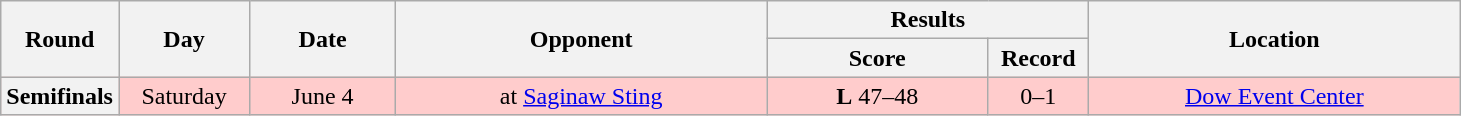<table class="wikitable">
<tr>
<th rowspan="2" width="40">Round</th>
<th rowspan="2" width="80">Day</th>
<th rowspan="2" width="90">Date</th>
<th rowspan="2" width="240">Opponent</th>
<th colspan="2" width="200">Results</th>
<th rowspan="2" width="240">Location</th>
</tr>
<tr>
<th width="140">Score</th>
<th width="60">Record</th>
</tr>
<tr align="center" bgcolor="#FFCCCC">
<th>Semifinals</th>
<td>Saturday</td>
<td>June 4</td>
<td>at <a href='#'>Saginaw Sting</a></td>
<td><strong>L</strong> 47–48</td>
<td>0–1</td>
<td><a href='#'>Dow Event Center</a></td>
</tr>
</table>
